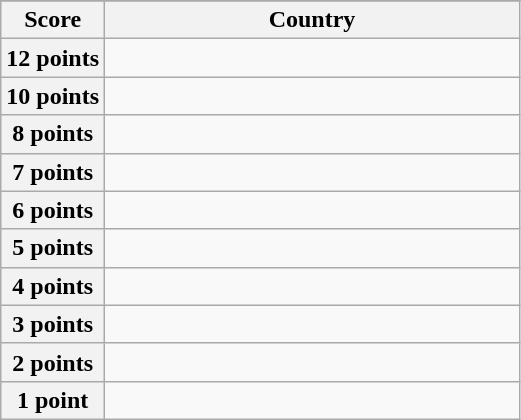<table class="wikitable">
<tr>
</tr>
<tr>
<th scope="col" width="20%">Score</th>
<th scope="col">Country</th>
</tr>
<tr>
<th scope="row">12 points</th>
<td></td>
</tr>
<tr>
<th scope="row">10 points</th>
<td></td>
</tr>
<tr>
<th scope="row">8 points</th>
<td></td>
</tr>
<tr>
<th scope="row">7 points</th>
<td></td>
</tr>
<tr>
<th scope="row">6 points</th>
<td></td>
</tr>
<tr>
<th scope="row">5 points</th>
<td></td>
</tr>
<tr>
<th scope="row">4 points</th>
<td></td>
</tr>
<tr>
<th scope="row">3 points</th>
<td></td>
</tr>
<tr>
<th scope="row">2 points</th>
<td></td>
</tr>
<tr>
<th scope="row">1 point</th>
<td></td>
</tr>
</table>
